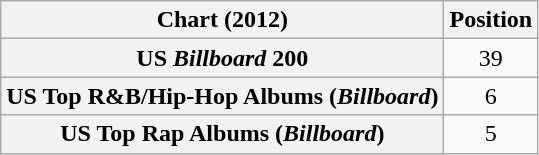<table class="wikitable sortable plainrowheaders" style="text-align:center">
<tr>
<th scope="col">Chart (2012)</th>
<th scope="col">Position</th>
</tr>
<tr>
<th scope="row">US <em>Billboard</em> 200</th>
<td>39</td>
</tr>
<tr>
<th scope="row">US Top R&B/Hip-Hop Albums (<em>Billboard</em>)</th>
<td>6</td>
</tr>
<tr>
<th scope="row">US Top Rap Albums (<em>Billboard</em>)</th>
<td style="text-align:center;">5</td>
</tr>
</table>
